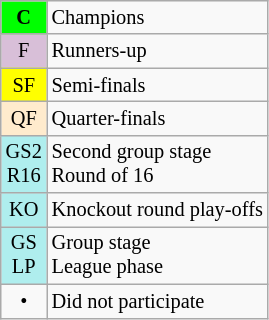<table class=wikitable style="text-align:center;font-size:85%">
<tr>
<td bgcolor=#00ff00><strong>C</strong></td>
<td align=left>Champions</td>
</tr>
<tr>
<td bgcolor=thistle>F</td>
<td align=left>Runners-up</td>
</tr>
<tr>
<td bgcolor=yellow>SF</td>
<td align=left>Semi-finals</td>
</tr>
<tr>
<td bgcolor=#ffebcd>QF</td>
<td align=left>Quarter-finals</td>
</tr>
<tr>
<td bgcolor=#afeeee>GS2<br>R16</td>
<td align=left>Second group stage<br>Round of 16</td>
</tr>
<tr>
<td bgcolor=#afeeee>KO</td>
<td align=left>Knockout round play-offs</td>
</tr>
<tr>
<td bgcolor=#afeeee>GS<br>LP</td>
<td align=left>Group stage<br>League phase</td>
</tr>
<tr>
<td>•</td>
<td align=left>Did not participate</td>
</tr>
</table>
